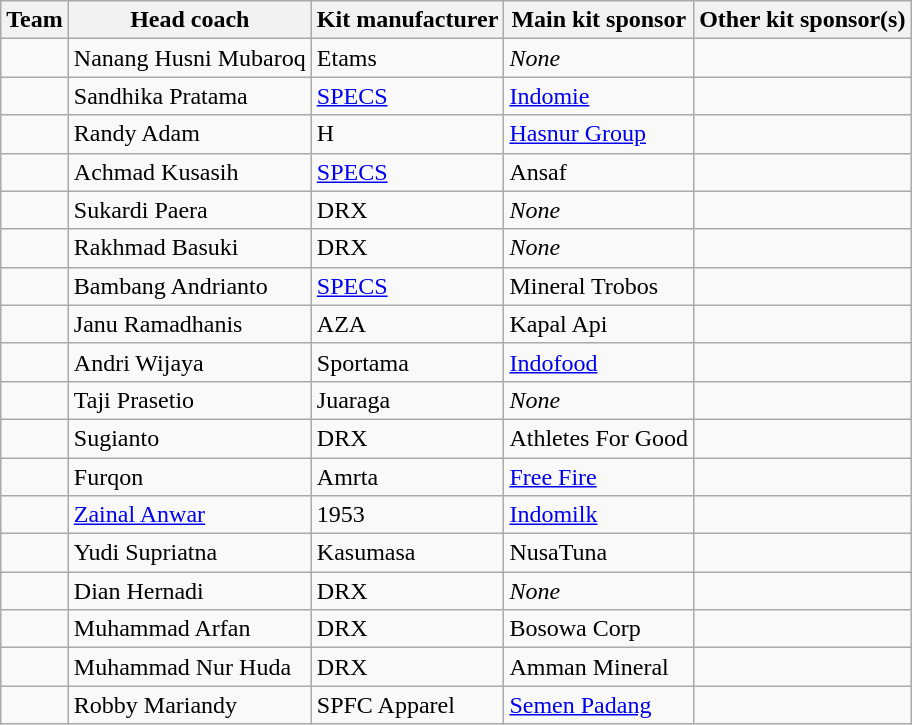<table class="wikitable">
<tr>
<th>Team</th>
<th>Head coach</th>
<th class="nowrap">Kit manufacturer</th>
<th>Main kit sponsor</th>
<th>Other kit sponsor(s)</th>
</tr>
<tr>
<td></td>
<td> Nanang Husni Mubaroq</td>
<td> Etams</td>
<td><em>None</em></td>
<td></td>
</tr>
<tr>
<td></td>
<td> Sandhika Pratama</td>
<td> <a href='#'>SPECS</a></td>
<td><a href='#'>Indomie</a></td>
<td></td>
</tr>
<tr>
<td></td>
<td> Randy Adam</td>
<td> H</td>
<td><a href='#'>Hasnur Group</a></td>
<td></td>
</tr>
<tr>
<td></td>
<td> Achmad Kusasih</td>
<td> <a href='#'>SPECS</a></td>
<td>Ansaf</td>
<td></td>
</tr>
<tr>
<td></td>
<td> Sukardi Paera</td>
<td> DRX</td>
<td><em>None</em></td>
<td></td>
</tr>
<tr>
<td></td>
<td> Rakhmad Basuki</td>
<td> DRX</td>
<td><em>None</em></td>
<td></td>
</tr>
<tr>
<td></td>
<td> Bambang Andrianto</td>
<td> <a href='#'>SPECS</a></td>
<td>Mineral Trobos</td>
<td></td>
</tr>
<tr>
<td></td>
<td> Janu Ramadhanis</td>
<td> AZA</td>
<td>Kapal Api</td>
<td></td>
</tr>
<tr>
<td></td>
<td> Andri Wijaya</td>
<td> Sportama</td>
<td><a href='#'>Indofood</a></td>
<td></td>
</tr>
<tr>
<td></td>
<td> Taji Prasetio</td>
<td> Juaraga</td>
<td><em>None</em></td>
<td></td>
</tr>
<tr>
<td></td>
<td> Sugianto</td>
<td> DRX</td>
<td>Athletes For Good</td>
<td></td>
</tr>
<tr>
<td></td>
<td> Furqon</td>
<td> Amrta</td>
<td><a href='#'>Free Fire</a></td>
<td></td>
</tr>
<tr>
<td></td>
<td> <a href='#'>Zainal Anwar</a></td>
<td> 1953</td>
<td><a href='#'>Indomilk</a></td>
<td></td>
</tr>
<tr>
<td></td>
<td> Yudi Supriatna</td>
<td> Kasumasa</td>
<td>NusaTuna</td>
<td></td>
</tr>
<tr>
<td></td>
<td> Dian Hernadi</td>
<td> DRX</td>
<td><em>None</em></td>
<td></td>
</tr>
<tr>
<td></td>
<td> Muhammad Arfan</td>
<td> DRX</td>
<td>Bosowa Corp</td>
<td></td>
</tr>
<tr>
<td></td>
<td> Muhammad Nur Huda</td>
<td> DRX</td>
<td>Amman Mineral</td>
<td></td>
</tr>
<tr>
<td></td>
<td> Robby Mariandy</td>
<td> SPFC Apparel</td>
<td><a href='#'>Semen Padang</a></td>
<td></td>
</tr>
</table>
